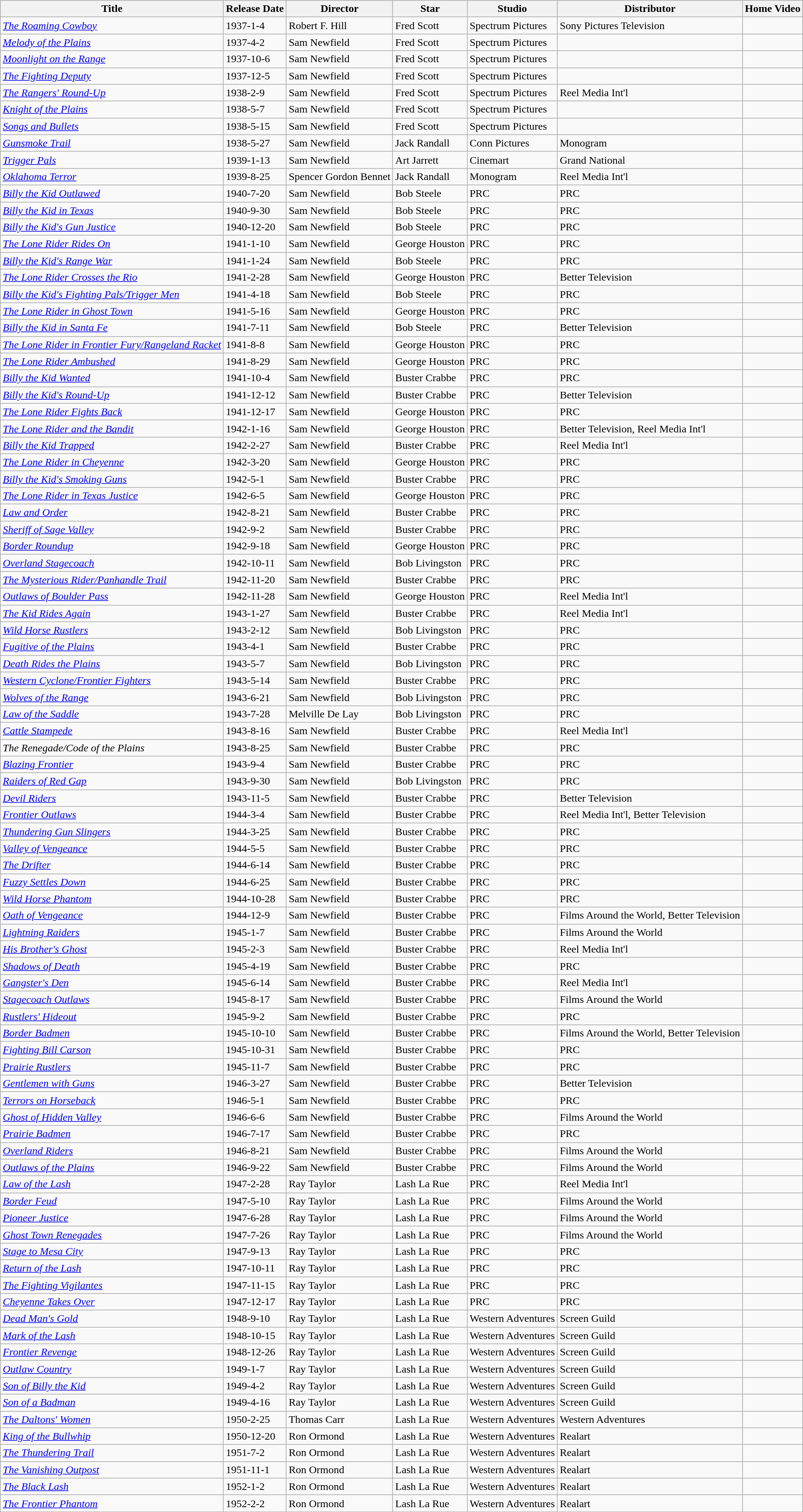<table class="wikitable">
<tr>
<th>Title</th>
<th>Release Date</th>
<th>Director</th>
<th>Star</th>
<th>Studio</th>
<th>Distributor</th>
<th>Home Video</th>
</tr>
<tr>
<td><em><a href='#'>The Roaming Cowboy</a></em></td>
<td>1937-1-4</td>
<td>Robert F. Hill</td>
<td>Fred Scott</td>
<td>Spectrum Pictures</td>
<td>Sony Pictures Television</td>
<td></td>
</tr>
<tr>
<td><em><a href='#'>Melody of the Plains</a></em></td>
<td>1937-4-2</td>
<td>Sam Newfield</td>
<td>Fred Scott</td>
<td>Spectrum Pictures</td>
<td></td>
<td></td>
</tr>
<tr>
<td><em><a href='#'>Moonlight on the Range</a></em></td>
<td>1937-10-6</td>
<td>Sam Newfield</td>
<td>Fred Scott</td>
<td>Spectrum Pictures</td>
<td></td>
<td></td>
</tr>
<tr>
<td><em><a href='#'>The Fighting Deputy</a></em></td>
<td>1937-12-5</td>
<td>Sam Newfield</td>
<td>Fred Scott</td>
<td>Spectrum Pictures</td>
<td></td>
<td></td>
</tr>
<tr>
<td><em><a href='#'>The Rangers' Round-Up</a></em></td>
<td>1938-2-9</td>
<td>Sam Newfield</td>
<td>Fred Scott</td>
<td>Spectrum Pictures</td>
<td>Reel Media Int'l</td>
<td></td>
</tr>
<tr>
<td><em><a href='#'>Knight of the Plains</a></em></td>
<td>1938-5-7</td>
<td>Sam Newfield</td>
<td>Fred Scott</td>
<td>Spectrum Pictures</td>
<td></td>
<td></td>
</tr>
<tr>
<td><em><a href='#'>Songs and Bullets</a></em></td>
<td>1938-5-15</td>
<td>Sam Newfield</td>
<td>Fred Scott</td>
<td>Spectrum Pictures</td>
<td></td>
<td></td>
</tr>
<tr>
<td><em><a href='#'>Gunsmoke Trail</a></em></td>
<td>1938-5-27</td>
<td>Sam Newfield</td>
<td>Jack Randall</td>
<td>Conn Pictures</td>
<td>Monogram</td>
<td></td>
</tr>
<tr>
<td><em><a href='#'>Trigger Pals</a></em></td>
<td>1939-1-13</td>
<td>Sam Newfield</td>
<td>Art Jarrett</td>
<td>Cinemart</td>
<td>Grand National</td>
<td></td>
</tr>
<tr>
<td><em><a href='#'>Oklahoma Terror</a></em></td>
<td>1939-8-25</td>
<td>Spencer Gordon Bennet</td>
<td>Jack Randall</td>
<td>Monogram</td>
<td>Reel Media Int'l</td>
<td></td>
</tr>
<tr>
<td><em><a href='#'>Billy the Kid Outlawed</a></em></td>
<td>1940-7-20</td>
<td>Sam Newfield</td>
<td>Bob Steele</td>
<td>PRC</td>
<td>PRC</td>
<td></td>
</tr>
<tr>
<td><em><a href='#'>Billy the Kid in Texas</a></em></td>
<td>1940-9-30</td>
<td>Sam Newfield</td>
<td>Bob Steele</td>
<td>PRC</td>
<td>PRC</td>
<td></td>
</tr>
<tr>
<td><em><a href='#'>Billy the Kid's Gun Justice</a></em></td>
<td>1940-12-20</td>
<td>Sam Newfield</td>
<td>Bob Steele</td>
<td>PRC</td>
<td>PRC</td>
<td></td>
</tr>
<tr>
<td><em><a href='#'>The Lone Rider Rides On</a></em></td>
<td>1941-1-10</td>
<td>Sam Newfield</td>
<td>George Houston</td>
<td>PRC</td>
<td>PRC</td>
<td></td>
</tr>
<tr>
<td><em><a href='#'>Billy the Kid's Range War</a></em></td>
<td>1941-1-24</td>
<td>Sam Newfield</td>
<td>Bob Steele</td>
<td>PRC</td>
<td>PRC</td>
<td></td>
</tr>
<tr>
<td><em><a href='#'>The Lone Rider Crosses the Rio</a></em></td>
<td>1941-2-28</td>
<td>Sam Newfield</td>
<td>George Houston</td>
<td>PRC</td>
<td>Better Television</td>
<td></td>
</tr>
<tr>
<td><em><a href='#'>Billy the Kid's Fighting Pals/Trigger Men</a></em></td>
<td>1941-4-18</td>
<td>Sam Newfield</td>
<td>Bob Steele</td>
<td>PRC</td>
<td>PRC</td>
<td></td>
</tr>
<tr>
<td><em><a href='#'>The Lone Rider in Ghost Town</a></em></td>
<td>1941-5-16</td>
<td>Sam Newfield</td>
<td>George Houston</td>
<td>PRC</td>
<td>PRC</td>
<td></td>
</tr>
<tr>
<td><em><a href='#'>Billy the Kid in Santa Fe</a></em></td>
<td>1941-7-11</td>
<td>Sam Newfield</td>
<td>Bob Steele</td>
<td>PRC</td>
<td>Better Television</td>
<td></td>
</tr>
<tr>
<td><em><a href='#'>The Lone Rider in Frontier Fury/Rangeland Racket</a></em></td>
<td>1941-8-8</td>
<td>Sam Newfield</td>
<td>George Houston</td>
<td>PRC</td>
<td>PRC</td>
<td></td>
</tr>
<tr>
<td><em><a href='#'>The Lone Rider Ambushed</a></em></td>
<td>1941-8-29</td>
<td>Sam Newfield</td>
<td>George Houston</td>
<td>PRC</td>
<td>PRC</td>
<td></td>
</tr>
<tr>
<td><em><a href='#'>Billy the Kid Wanted</a></em></td>
<td>1941-10-4</td>
<td>Sam Newfield</td>
<td>Buster Crabbe</td>
<td>PRC</td>
<td>PRC</td>
<td></td>
</tr>
<tr>
<td><em><a href='#'>Billy the Kid's Round-Up</a></em></td>
<td>1941-12-12</td>
<td>Sam Newfield</td>
<td>Buster Crabbe</td>
<td>PRC</td>
<td>Better Television</td>
<td></td>
</tr>
<tr>
<td><em><a href='#'>The Lone Rider Fights Back</a></em></td>
<td>1941-12-17</td>
<td>Sam Newfield</td>
<td>George Houston</td>
<td>PRC</td>
<td>PRC</td>
<td></td>
</tr>
<tr>
<td><em><a href='#'>The Lone Rider and the Bandit</a></em></td>
<td>1942-1-16</td>
<td>Sam Newfield</td>
<td>George Houston</td>
<td>PRC</td>
<td>Better Television, Reel Media Int'l</td>
<td></td>
</tr>
<tr>
<td><em><a href='#'>Billy the Kid Trapped</a></em></td>
<td>1942-2-27</td>
<td>Sam Newfield</td>
<td>Buster Crabbe</td>
<td>PRC</td>
<td>Reel Media Int'l</td>
<td></td>
</tr>
<tr>
<td><em><a href='#'>The Lone Rider in Cheyenne</a></em></td>
<td>1942-3-20</td>
<td>Sam Newfield</td>
<td>George Houston</td>
<td>PRC</td>
<td>PRC</td>
<td></td>
</tr>
<tr>
<td><em><a href='#'>Billy the Kid's Smoking Guns</a></em></td>
<td>1942-5-1</td>
<td>Sam Newfield</td>
<td>Buster Crabbe</td>
<td>PRC</td>
<td>PRC</td>
<td></td>
</tr>
<tr>
<td><em><a href='#'>The Lone Rider in Texas Justice</a></em></td>
<td>1942-6-5</td>
<td>Sam Newfield</td>
<td>George Houston</td>
<td>PRC</td>
<td>PRC</td>
<td></td>
</tr>
<tr>
<td><em><a href='#'>Law and Order</a></em></td>
<td>1942-8-21</td>
<td>Sam Newfield</td>
<td>Buster Crabbe</td>
<td>PRC</td>
<td>PRC</td>
<td></td>
</tr>
<tr>
<td><em><a href='#'>Sheriff of Sage Valley</a></em></td>
<td>1942-9-2</td>
<td>Sam Newfield</td>
<td>Buster Crabbe</td>
<td>PRC</td>
<td>PRC</td>
<td></td>
</tr>
<tr>
<td><em><a href='#'>Border Roundup</a></em></td>
<td>1942-9-18</td>
<td>Sam Newfield</td>
<td>George Houston</td>
<td>PRC</td>
<td>PRC</td>
<td></td>
</tr>
<tr>
<td><em><a href='#'>Overland Stagecoach</a></em></td>
<td>1942-10-11</td>
<td>Sam Newfield</td>
<td>Bob Livingston</td>
<td>PRC</td>
<td>PRC</td>
<td></td>
</tr>
<tr>
<td><em><a href='#'>The Mysterious Rider/Panhandle Trail</a></em></td>
<td>1942-11-20</td>
<td>Sam Newfield</td>
<td>Buster Crabbe</td>
<td>PRC</td>
<td>PRC</td>
<td></td>
</tr>
<tr>
<td><em><a href='#'>Outlaws of Boulder Pass</a></em></td>
<td>1942-11-28</td>
<td>Sam Newfield</td>
<td>George Houston</td>
<td>PRC</td>
<td>Reel Media Int'l</td>
<td></td>
</tr>
<tr>
<td><em><a href='#'>The Kid Rides Again</a></em></td>
<td>1943-1-27</td>
<td>Sam Newfield</td>
<td>Buster Crabbe</td>
<td>PRC</td>
<td>Reel Media Int'l</td>
<td></td>
</tr>
<tr>
<td><em><a href='#'>Wild Horse Rustlers</a></em></td>
<td>1943-2-12</td>
<td>Sam Newfield</td>
<td>Bob Livingston</td>
<td>PRC</td>
<td>PRC</td>
<td></td>
</tr>
<tr>
<td><em><a href='#'>Fugitive of the Plains</a></em></td>
<td>1943-4-1</td>
<td>Sam Newfield</td>
<td>Buster Crabbe</td>
<td>PRC</td>
<td>PRC</td>
<td></td>
</tr>
<tr>
<td><em><a href='#'>Death Rides the Plains</a></em></td>
<td>1943-5-7</td>
<td>Sam Newfield</td>
<td>Bob Livingston</td>
<td>PRC</td>
<td>PRC</td>
<td></td>
</tr>
<tr>
<td><em><a href='#'>Western Cyclone/Frontier Fighters</a></em></td>
<td>1943-5-14</td>
<td>Sam Newfield</td>
<td>Buster Crabbe</td>
<td>PRC</td>
<td>PRC</td>
<td></td>
</tr>
<tr>
<td><em><a href='#'>Wolves of the Range</a></em></td>
<td>1943-6-21</td>
<td>Sam Newfield</td>
<td>Bob Livingston</td>
<td>PRC</td>
<td>PRC</td>
<td></td>
</tr>
<tr>
<td><em><a href='#'>Law of the Saddle</a></em></td>
<td>1943-7-28</td>
<td>Melville De Lay</td>
<td>Bob Livingston</td>
<td>PRC</td>
<td>PRC</td>
<td></td>
</tr>
<tr>
<td><em><a href='#'>Cattle Stampede</a></em></td>
<td>1943-8-16</td>
<td>Sam Newfield</td>
<td>Buster Crabbe</td>
<td>PRC</td>
<td>Reel Media Int'l</td>
<td></td>
</tr>
<tr>
<td><em>The Renegade/Code of the Plains</em></td>
<td>1943-8-25</td>
<td>Sam Newfield</td>
<td>Buster Crabbe</td>
<td>PRC</td>
<td>PRC</td>
<td></td>
</tr>
<tr>
<td><em><a href='#'>Blazing Frontier</a></em></td>
<td>1943-9-4</td>
<td>Sam Newfield</td>
<td>Buster Crabbe</td>
<td>PRC</td>
<td>PRC</td>
<td></td>
</tr>
<tr>
<td><em><a href='#'>Raiders of Red Gap</a></em></td>
<td>1943-9-30</td>
<td>Sam Newfield</td>
<td>Bob Livingston</td>
<td>PRC</td>
<td>PRC</td>
<td></td>
</tr>
<tr>
<td><em><a href='#'>Devil Riders</a></em></td>
<td>1943-11-5</td>
<td>Sam Newfield</td>
<td>Buster Crabbe</td>
<td>PRC</td>
<td>Better Television</td>
<td></td>
</tr>
<tr>
<td><em><a href='#'>Frontier Outlaws</a></em></td>
<td>1944-3-4</td>
<td>Sam Newfield</td>
<td>Buster Crabbe</td>
<td>PRC</td>
<td>Reel Media Int'l, Better Television</td>
<td></td>
</tr>
<tr>
<td><em><a href='#'>Thundering Gun Slingers</a></em></td>
<td>1944-3-25</td>
<td>Sam Newfield</td>
<td>Buster Crabbe</td>
<td>PRC</td>
<td>PRC</td>
<td></td>
</tr>
<tr>
<td><em><a href='#'>Valley of Vengeance</a></em></td>
<td>1944-5-5</td>
<td>Sam Newfield</td>
<td>Buster Crabbe</td>
<td>PRC</td>
<td>PRC</td>
<td></td>
</tr>
<tr>
<td><em><a href='#'>The Drifter</a></em></td>
<td>1944-6-14</td>
<td>Sam Newfield</td>
<td>Buster Crabbe</td>
<td>PRC</td>
<td>PRC</td>
<td></td>
</tr>
<tr>
<td><em><a href='#'>Fuzzy Settles Down</a></em></td>
<td>1944-6-25</td>
<td>Sam Newfield</td>
<td>Buster Crabbe</td>
<td>PRC</td>
<td>PRC</td>
<td></td>
</tr>
<tr>
<td><em><a href='#'>Wild Horse Phantom</a></em></td>
<td>1944-10-28</td>
<td>Sam Newfield</td>
<td>Buster Crabbe</td>
<td>PRC</td>
<td>PRC</td>
<td></td>
</tr>
<tr>
<td><em><a href='#'>Oath of Vengeance</a></em></td>
<td>1944-12-9</td>
<td>Sam Newfield</td>
<td>Buster Crabbe</td>
<td>PRC</td>
<td>Films Around the World, Better Television</td>
<td></td>
</tr>
<tr>
<td><em><a href='#'>Lightning Raiders</a></em></td>
<td>1945-1-7</td>
<td>Sam Newfield</td>
<td>Buster Crabbe</td>
<td>PRC</td>
<td>Films Around the World</td>
<td></td>
</tr>
<tr>
<td><em><a href='#'>His Brother's Ghost</a></em></td>
<td>1945-2-3</td>
<td>Sam Newfield</td>
<td>Buster Crabbe</td>
<td>PRC</td>
<td>Reel Media Int'l</td>
<td></td>
</tr>
<tr>
<td><em><a href='#'>Shadows of Death</a></em></td>
<td>1945-4-19</td>
<td>Sam Newfield</td>
<td>Buster Crabbe</td>
<td>PRC</td>
<td>PRC</td>
<td></td>
</tr>
<tr>
<td><em><a href='#'>Gangster's Den</a></em></td>
<td>1945-6-14</td>
<td>Sam Newfield</td>
<td>Buster Crabbe</td>
<td>PRC</td>
<td>Reel Media Int'l</td>
<td></td>
</tr>
<tr>
<td><em><a href='#'>Stagecoach Outlaws</a></em></td>
<td>1945-8-17</td>
<td>Sam Newfield</td>
<td>Buster Crabbe</td>
<td>PRC</td>
<td>Films Around the World</td>
<td></td>
</tr>
<tr>
<td><em><a href='#'>Rustlers' Hideout</a></em></td>
<td>1945-9-2</td>
<td>Sam Newfield</td>
<td>Buster Crabbe</td>
<td>PRC</td>
<td>PRC</td>
<td></td>
</tr>
<tr>
<td><em><a href='#'>Border Badmen</a></em></td>
<td>1945-10-10</td>
<td>Sam Newfield</td>
<td>Buster Crabbe</td>
<td>PRC</td>
<td>Films Around the World, Better Television</td>
<td></td>
</tr>
<tr>
<td><em><a href='#'>Fighting Bill Carson</a></em></td>
<td>1945-10-31</td>
<td>Sam Newfield</td>
<td>Buster Crabbe</td>
<td>PRC</td>
<td>PRC</td>
<td></td>
</tr>
<tr>
<td><em><a href='#'>Prairie Rustlers</a></em></td>
<td>1945-11-7</td>
<td>Sam Newfield</td>
<td>Buster Crabbe</td>
<td>PRC</td>
<td>PRC</td>
<td></td>
</tr>
<tr>
<td><em><a href='#'>Gentlemen with Guns</a></em></td>
<td>1946-3-27</td>
<td>Sam Newfield</td>
<td>Buster Crabbe</td>
<td>PRC</td>
<td>Better Television</td>
<td></td>
</tr>
<tr>
<td><em><a href='#'>Terrors on Horseback</a></em></td>
<td>1946-5-1</td>
<td>Sam Newfield</td>
<td>Buster Crabbe</td>
<td>PRC</td>
<td>PRC</td>
<td></td>
</tr>
<tr>
<td><em><a href='#'>Ghost of Hidden Valley</a></em></td>
<td>1946-6-6</td>
<td>Sam Newfield</td>
<td>Buster Crabbe</td>
<td>PRC</td>
<td>Films Around the World</td>
<td></td>
</tr>
<tr>
<td><em><a href='#'>Prairie Badmen</a></em></td>
<td>1946-7-17</td>
<td>Sam Newfield</td>
<td>Buster Crabbe</td>
<td>PRC</td>
<td>PRC</td>
<td></td>
</tr>
<tr>
<td><em><a href='#'>Overland Riders</a></em></td>
<td>1946-8-21</td>
<td>Sam Newfield</td>
<td>Buster Crabbe</td>
<td>PRC</td>
<td>Films Around the World</td>
<td></td>
</tr>
<tr>
<td><em><a href='#'>Outlaws of the Plains</a></em></td>
<td>1946-9-22</td>
<td>Sam Newfield</td>
<td>Buster Crabbe</td>
<td>PRC</td>
<td>Films Around the World</td>
<td></td>
</tr>
<tr>
<td><em><a href='#'>Law of the Lash</a></em></td>
<td>1947-2-28</td>
<td>Ray Taylor</td>
<td>Lash La Rue</td>
<td>PRC</td>
<td>Reel Media Int'l</td>
<td></td>
</tr>
<tr>
<td><em><a href='#'>Border Feud</a></em></td>
<td>1947-5-10</td>
<td>Ray Taylor</td>
<td>Lash La Rue</td>
<td>PRC</td>
<td>Films Around the World</td>
<td></td>
</tr>
<tr>
<td><em><a href='#'>Pioneer Justice</a></em></td>
<td>1947-6-28</td>
<td>Ray Taylor</td>
<td>Lash La Rue</td>
<td>PRC</td>
<td>Films Around the World</td>
<td></td>
</tr>
<tr>
<td><em><a href='#'>Ghost Town Renegades</a></em></td>
<td>1947-7-26</td>
<td>Ray Taylor</td>
<td>Lash La Rue</td>
<td>PRC</td>
<td>Films Around the World</td>
<td></td>
</tr>
<tr>
<td><em><a href='#'>Stage to Mesa City</a></em></td>
<td>1947-9-13</td>
<td>Ray Taylor</td>
<td>Lash La Rue</td>
<td>PRC</td>
<td>PRC</td>
<td></td>
</tr>
<tr>
<td><em><a href='#'>Return of the Lash</a></em></td>
<td>1947-10-11</td>
<td>Ray Taylor</td>
<td>Lash La Rue</td>
<td>PRC</td>
<td>PRC</td>
<td></td>
</tr>
<tr>
<td><em><a href='#'>The Fighting Vigilantes</a></em></td>
<td>1947-11-15</td>
<td>Ray Taylor</td>
<td>Lash La Rue</td>
<td>PRC</td>
<td>PRC</td>
<td></td>
</tr>
<tr>
<td><em><a href='#'>Cheyenne Takes Over</a></em></td>
<td>1947-12-17</td>
<td>Ray Taylor</td>
<td>Lash La Rue</td>
<td>PRC</td>
<td>PRC</td>
<td></td>
</tr>
<tr>
<td><em><a href='#'>Dead Man's Gold</a></em></td>
<td>1948-9-10</td>
<td>Ray Taylor</td>
<td>Lash La Rue</td>
<td>Western Adventures</td>
<td>Screen Guild</td>
<td></td>
</tr>
<tr>
<td><em><a href='#'>Mark of the Lash</a></em></td>
<td>1948-10-15</td>
<td>Ray Taylor</td>
<td>Lash La Rue</td>
<td>Western Adventures</td>
<td>Screen Guild</td>
<td></td>
</tr>
<tr>
<td><em><a href='#'>Frontier Revenge</a></em></td>
<td>1948-12-26</td>
<td>Ray Taylor</td>
<td>Lash La Rue</td>
<td>Western Adventures</td>
<td>Screen Guild</td>
<td></td>
</tr>
<tr>
<td><em><a href='#'>Outlaw Country</a></em></td>
<td>1949-1-7</td>
<td>Ray Taylor</td>
<td>Lash La Rue</td>
<td>Western Adventures</td>
<td>Screen Guild</td>
<td></td>
</tr>
<tr>
<td><em><a href='#'>Son of Billy the Kid</a></em></td>
<td>1949-4-2</td>
<td>Ray Taylor</td>
<td>Lash La Rue</td>
<td>Western Adventures</td>
<td>Screen Guild</td>
<td></td>
</tr>
<tr>
<td><em><a href='#'>Son of a Badman</a></em></td>
<td>1949-4-16</td>
<td>Ray Taylor</td>
<td>Lash La Rue</td>
<td>Western Adventures</td>
<td>Screen Guild</td>
<td></td>
</tr>
<tr>
<td><em><a href='#'>The Daltons' Women</a></em></td>
<td>1950-2-25</td>
<td>Thomas Carr</td>
<td>Lash La Rue</td>
<td>Western Adventures</td>
<td>Western Adventures</td>
<td></td>
</tr>
<tr>
<td><em><a href='#'>King of the Bullwhip</a></em></td>
<td>1950-12-20</td>
<td>Ron Ormond</td>
<td>Lash La Rue</td>
<td>Western Adventures</td>
<td>Realart</td>
<td></td>
</tr>
<tr>
<td><em><a href='#'>The Thundering Trail</a></em></td>
<td>1951-7-2</td>
<td>Ron Ormond</td>
<td>Lash La Rue</td>
<td>Western Adventures</td>
<td>Realart</td>
<td></td>
</tr>
<tr>
<td><em><a href='#'>The Vanishing Outpost</a></em></td>
<td>1951-11-1</td>
<td>Ron Ormond</td>
<td>Lash La Rue</td>
<td>Western Adventures</td>
<td>Realart</td>
<td></td>
</tr>
<tr>
<td><em><a href='#'>The Black Lash</a></em></td>
<td>1952-1-2</td>
<td>Ron Ormond</td>
<td>Lash La Rue</td>
<td>Western Adventures</td>
<td>Realart</td>
<td></td>
</tr>
<tr>
<td><em><a href='#'>The Frontier Phantom</a></em></td>
<td>1952-2-2</td>
<td>Ron Ormond</td>
<td>Lash La Rue</td>
<td>Western Adventures</td>
<td>Realart</td>
<td></td>
</tr>
</table>
